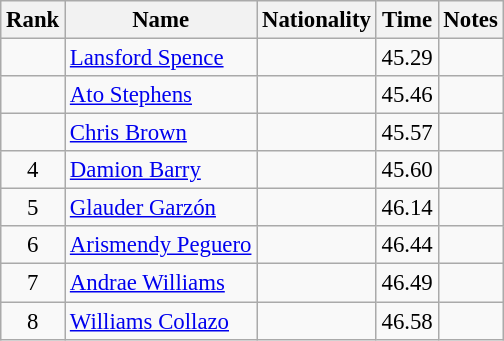<table class="wikitable sortable" style="text-align:center;font-size:95%">
<tr>
<th>Rank</th>
<th>Name</th>
<th>Nationality</th>
<th>Time</th>
<th>Notes</th>
</tr>
<tr>
<td></td>
<td align=left><a href='#'>Lansford Spence</a></td>
<td align=left></td>
<td>45.29</td>
<td></td>
</tr>
<tr>
<td></td>
<td align=left><a href='#'>Ato Stephens</a></td>
<td align=left></td>
<td>45.46</td>
<td></td>
</tr>
<tr>
<td></td>
<td align=left><a href='#'>Chris Brown</a></td>
<td align=left></td>
<td>45.57</td>
<td></td>
</tr>
<tr>
<td>4</td>
<td align=left><a href='#'>Damion Barry</a></td>
<td align=left></td>
<td>45.60</td>
<td></td>
</tr>
<tr>
<td>5</td>
<td align=left><a href='#'>Glauder Garzón</a></td>
<td align=left></td>
<td>46.14</td>
<td></td>
</tr>
<tr>
<td>6</td>
<td align=left><a href='#'>Arismendy Peguero</a></td>
<td align=left></td>
<td>46.44</td>
<td></td>
</tr>
<tr>
<td>7</td>
<td align=left><a href='#'>Andrae Williams</a></td>
<td align=left></td>
<td>46.49</td>
<td></td>
</tr>
<tr>
<td>8</td>
<td align=left><a href='#'>Williams Collazo</a></td>
<td align=left></td>
<td>46.58</td>
<td></td>
</tr>
</table>
